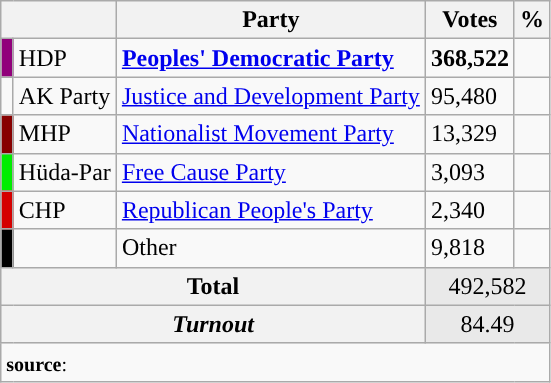<table class="wikitable">
<tr>
<th colspan="2" align="center"></th>
<th align="center">Party</th>
<th align="center">Votes</th>
<th align="center">%</th>
</tr>
<tr align="left">
<td bgcolor="#91007B" width="1"></td>
<td>HDP</td>
<td><strong><a href='#'>Peoples' Democratic Party</a></strong></td>
<td><strong>368,522</strong></td>
<td><strong></strong></td>
</tr>
<tr align="left">
<td></td>
<td>AK Party</td>
<td><a href='#'>Justice and Development Party</a></td>
<td>95,480</td>
<td></td>
</tr>
<tr align="left">
<td bgcolor="#870000" width="1"></td>
<td>MHP</td>
<td><a href='#'>Nationalist Movement Party</a></td>
<td>13,329</td>
<td></td>
</tr>
<tr align="left">
<td bgcolor="#green" width="1"></td>
<td>Hüda-Par</td>
<td><a href='#'>Free Cause Party</a></td>
<td>3,093</td>
<td></td>
</tr>
<tr align="left">
<td bgcolor="#d50000" width="1"></td>
<td>CHP</td>
<td><a href='#'>Republican People's Party</a></td>
<td>2,340</td>
<td></td>
</tr>
<tr align="left">
<td bgcolor=" " width="1"></td>
<td></td>
<td>Other</td>
<td>9,818</td>
<td></td>
</tr>
<tr align="left" style="background-color:#E9E9E9">
<th colspan="3" align="center"><strong>Total</strong></th>
<td colspan="2" align="center">492,582</td>
</tr>
<tr align="left" style="background-color:#E9E9E9">
<th colspan="3" align="center"><em>Turnout</em></th>
<td colspan="2" align="center">84.49</td>
</tr>
<tr>
<td colspan="5" align="left"><small><strong>source</strong>: </small></td>
</tr>
</table>
